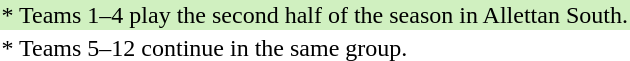<table>
<tr style="background: #D0F0C0;">
<td>* Teams 1–4 play the second half of the season in Allettan South.</td>
</tr>
<tr>
<td>* Teams 5–12 continue in the same group.</td>
</tr>
</table>
